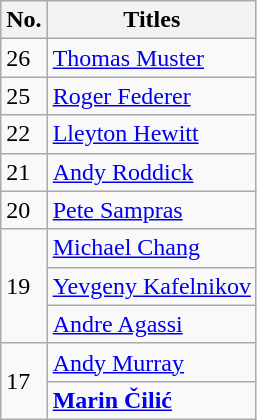<table class="wikitable" style="display: inline-table;">
<tr>
<th width=20>No.</th>
<th>Titles</th>
</tr>
<tr>
<td>26</td>
<td> <a href='#'>Thomas Muster</a></td>
</tr>
<tr>
<td>25</td>
<td> <a href='#'>Roger Federer</a></td>
</tr>
<tr>
<td>22</td>
<td> <a href='#'>Lleyton Hewitt</a></td>
</tr>
<tr>
<td>21</td>
<td> <a href='#'>Andy Roddick</a></td>
</tr>
<tr>
<td>20</td>
<td> <a href='#'>Pete Sampras</a></td>
</tr>
<tr>
<td rowspan="3">19</td>
<td> <a href='#'>Michael Chang</a></td>
</tr>
<tr>
<td> <a href='#'>Yevgeny Kafelnikov</a></td>
</tr>
<tr>
<td> <a href='#'>Andre Agassi</a></td>
</tr>
<tr>
<td rowspan="2">17</td>
<td> <a href='#'>Andy Murray</a></td>
</tr>
<tr>
<td><strong> <a href='#'>Marin Čilić</a> </strong></td>
</tr>
</table>
